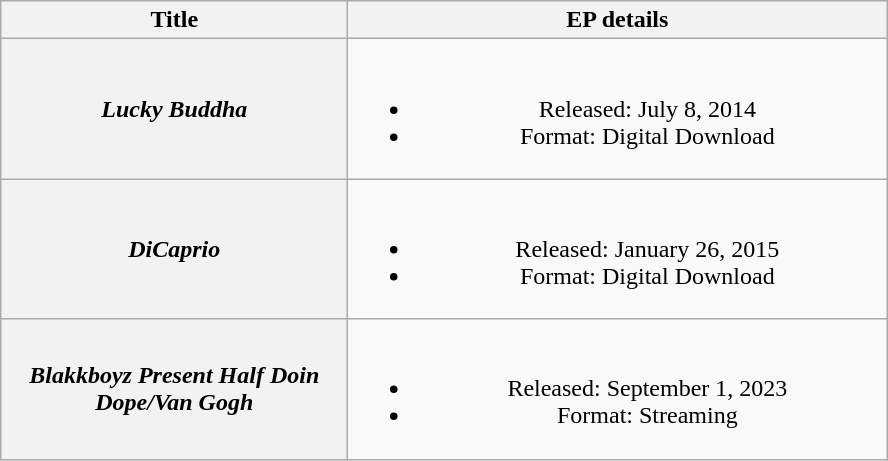<table class="wikitable plainrowheaders" style="text-align:center;">
<tr>
<th rowspan="1" scope="col" style="width:14em;">Title</th>
<th rowspan="1" scope="col" style="width:22em;">EP details</th>
</tr>
<tr>
<th scope="row"><em>Lucky Buddha</em><br></th>
<td><br><ul><li>Released: July 8, 2014</li><li>Format: Digital Download</li></ul></td>
</tr>
<tr>
<th scope="row"><em>DiCaprio</em></th>
<td><br><ul><li>Released: January 26, 2015</li><li>Format: Digital Download</li></ul></td>
</tr>
<tr>
<th scope="row"><em>Blakkboyz Present Half Doin Dope/Van Gogh</em><br></th>
<td><br><ul><li>Released: September 1, 2023</li><li>Format: Streaming</li></ul></td>
</tr>
</table>
